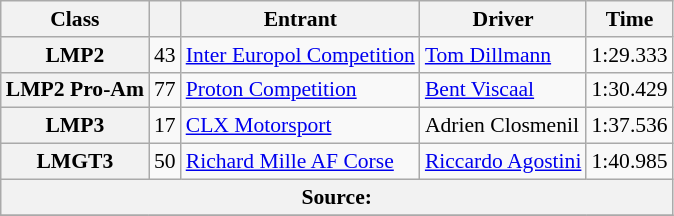<table class="wikitable" style="font-size:90%;">
<tr>
<th>Class</th>
<th></th>
<th>Entrant</th>
<th>Driver</th>
<th>Time</th>
</tr>
<tr>
<th>LMP2</th>
<td style="text-align:center;">43</td>
<td> <a href='#'>Inter Europol Competition</a></td>
<td> <a href='#'>Tom Dillmann</a></td>
<td>1:29.333</td>
</tr>
<tr>
<th>LMP2 Pro-Am</th>
<td style="text-align:center;">77</td>
<td> <a href='#'>Proton Competition</a></td>
<td> <a href='#'>Bent Viscaal</a></td>
<td>1:30.429</td>
</tr>
<tr>
<th>LMP3</th>
<td style="text-align:center;">17</td>
<td> <a href='#'>CLX Motorsport</a></td>
<td> Adrien Closmenil</td>
<td>1:37.536</td>
</tr>
<tr>
<th>LMGT3</th>
<td style="text-align:center;">50</td>
<td> <a href='#'>Richard Mille AF Corse</a></td>
<td> <a href='#'>Riccardo Agostini</a></td>
<td>1:40.985</td>
</tr>
<tr>
<th colspan="6">Source:</th>
</tr>
<tr>
</tr>
</table>
